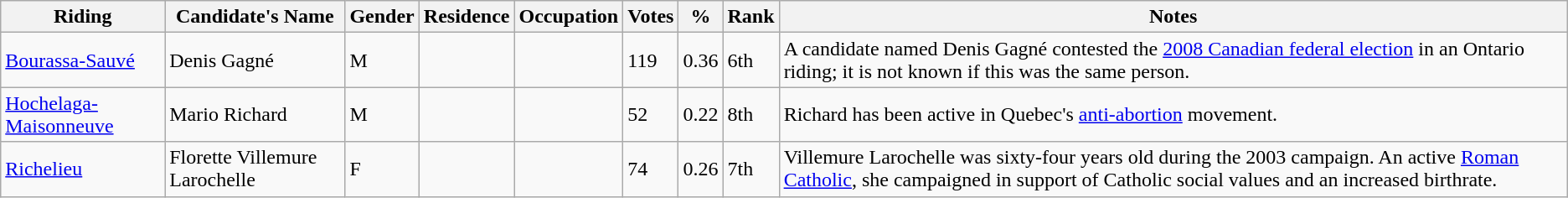<table class="wikitable sortable">
<tr>
<th>Riding<br></th>
<th>Candidate's Name</th>
<th>Gender</th>
<th>Residence</th>
<th>Occupation</th>
<th>Votes</th>
<th>%</th>
<th>Rank</th>
<th>Notes</th>
</tr>
<tr>
<td><a href='#'>Bourassa-Sauvé</a></td>
<td>Denis Gagné</td>
<td>M</td>
<td></td>
<td></td>
<td>119</td>
<td>0.36</td>
<td>6th</td>
<td>A candidate named Denis Gagné contested the <a href='#'>2008 Canadian federal election</a> in an Ontario riding; it is not known if this was the same person.</td>
</tr>
<tr>
<td><a href='#'>Hochelaga-Maisonneuve</a></td>
<td>Mario Richard</td>
<td>M</td>
<td></td>
<td></td>
<td>52</td>
<td>0.22</td>
<td>8th</td>
<td>Richard has been active in Quebec's <a href='#'>anti-abortion</a> movement.</td>
</tr>
<tr>
<td><a href='#'>Richelieu</a></td>
<td>Florette Villemure Larochelle</td>
<td>F</td>
<td></td>
<td></td>
<td>74</td>
<td>0.26</td>
<td>7th</td>
<td>Villemure Larochelle was sixty-four years old during the 2003 campaign. An active <a href='#'>Roman Catholic</a>, she campaigned in support of Catholic social values and an increased birthrate.</td>
</tr>
</table>
